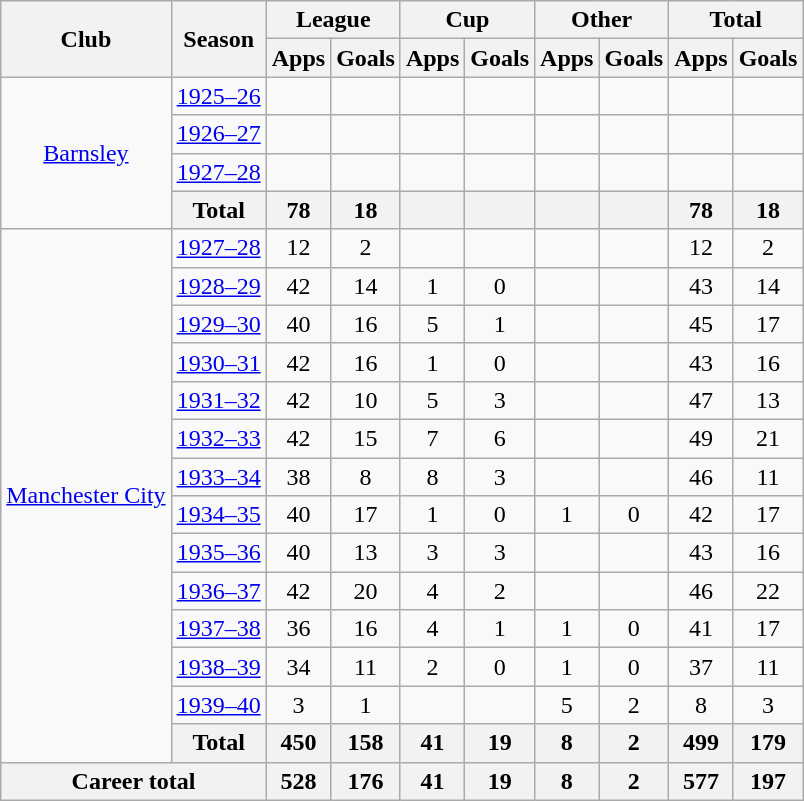<table class="wikitable" style="text-align:center">
<tr>
<th rowspan="2">Club</th>
<th rowspan="2">Season</th>
<th colspan="2">League</th>
<th colspan="2">Cup</th>
<th colspan="2">Other</th>
<th colspan="2">Total</th>
</tr>
<tr>
<th>Apps</th>
<th>Goals</th>
<th>Apps</th>
<th>Goals</th>
<th>Apps</th>
<th>Goals</th>
<th>Apps</th>
<th>Goals</th>
</tr>
<tr>
<td rowspan="4"><a href='#'>Barnsley</a></td>
<td><a href='#'>1925–26</a></td>
<td></td>
<td></td>
<td></td>
<td></td>
<td></td>
<td></td>
<td></td>
<td></td>
</tr>
<tr>
<td><a href='#'>1926–27</a></td>
<td></td>
<td></td>
<td></td>
<td></td>
<td></td>
<td></td>
<td></td>
<td></td>
</tr>
<tr>
<td><a href='#'>1927–28</a></td>
<td></td>
<td></td>
<td></td>
<td></td>
<td></td>
<td></td>
<td></td>
<td></td>
</tr>
<tr>
<th colspan="1">Total</th>
<th>78</th>
<th>18</th>
<th></th>
<th></th>
<th></th>
<th></th>
<th>78</th>
<th>18</th>
</tr>
<tr>
<td rowspan="14"><a href='#'>Manchester City</a></td>
<td><a href='#'>1927–28</a></td>
<td>12</td>
<td>2</td>
<td></td>
<td></td>
<td></td>
<td></td>
<td>12</td>
<td>2</td>
</tr>
<tr>
<td><a href='#'>1928–29</a></td>
<td>42</td>
<td>14</td>
<td>1</td>
<td>0</td>
<td></td>
<td></td>
<td>43</td>
<td>14</td>
</tr>
<tr>
<td><a href='#'>1929–30</a></td>
<td>40</td>
<td>16</td>
<td>5</td>
<td>1</td>
<td></td>
<td></td>
<td>45</td>
<td>17</td>
</tr>
<tr>
<td><a href='#'>1930–31</a></td>
<td>42</td>
<td>16</td>
<td>1</td>
<td>0</td>
<td></td>
<td></td>
<td>43</td>
<td>16</td>
</tr>
<tr>
<td><a href='#'>1931–32</a></td>
<td>42</td>
<td>10</td>
<td>5</td>
<td>3</td>
<td></td>
<td></td>
<td>47</td>
<td>13</td>
</tr>
<tr>
<td><a href='#'>1932–33</a></td>
<td>42</td>
<td>15</td>
<td>7</td>
<td>6</td>
<td></td>
<td></td>
<td>49</td>
<td>21</td>
</tr>
<tr>
<td><a href='#'>1933–34</a></td>
<td>38</td>
<td>8</td>
<td>8</td>
<td>3</td>
<td></td>
<td></td>
<td>46</td>
<td>11</td>
</tr>
<tr>
<td><a href='#'>1934–35</a></td>
<td>40</td>
<td>17</td>
<td>1</td>
<td>0</td>
<td>1</td>
<td>0</td>
<td>42</td>
<td>17</td>
</tr>
<tr>
<td><a href='#'>1935–36</a></td>
<td>40</td>
<td>13</td>
<td>3</td>
<td>3</td>
<td></td>
<td></td>
<td>43</td>
<td>16</td>
</tr>
<tr>
<td><a href='#'>1936–37</a></td>
<td>42</td>
<td>20</td>
<td>4</td>
<td>2</td>
<td></td>
<td></td>
<td>46</td>
<td>22</td>
</tr>
<tr>
<td><a href='#'>1937–38</a></td>
<td>36</td>
<td>16</td>
<td>4</td>
<td>1</td>
<td>1</td>
<td>0</td>
<td>41</td>
<td>17</td>
</tr>
<tr>
<td><a href='#'>1938–39</a></td>
<td>34</td>
<td>11</td>
<td>2</td>
<td>0</td>
<td>1</td>
<td>0</td>
<td>37</td>
<td>11</td>
</tr>
<tr>
<td><a href='#'>1939–40</a></td>
<td>3</td>
<td>1</td>
<td></td>
<td></td>
<td>5</td>
<td>2</td>
<td>8</td>
<td>3</td>
</tr>
<tr>
<th colspan="1">Total</th>
<th>450</th>
<th>158</th>
<th>41</th>
<th>19</th>
<th>8</th>
<th>2</th>
<th>499</th>
<th>179</th>
</tr>
<tr>
<th colspan="2">Career total</th>
<th>528</th>
<th>176</th>
<th>41</th>
<th>19</th>
<th>8</th>
<th>2</th>
<th>577</th>
<th>197</th>
</tr>
</table>
